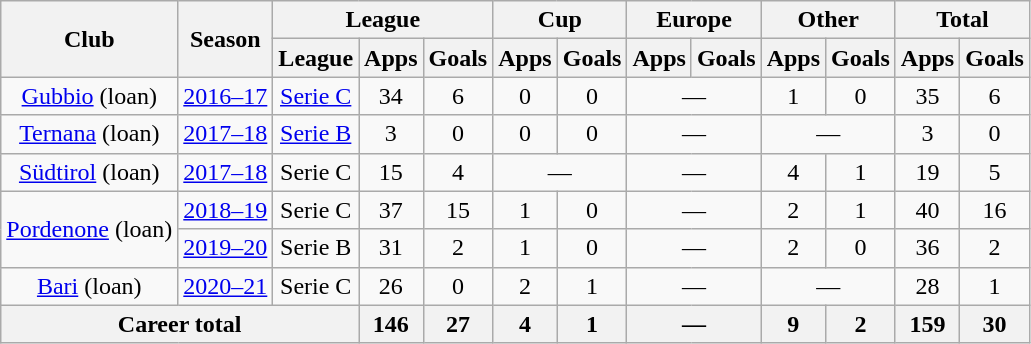<table class="wikitable" style="text-align: center;">
<tr>
<th rowspan="2">Club</th>
<th rowspan="2">Season</th>
<th colspan="3">League</th>
<th colspan="2">Cup</th>
<th colspan="2">Europe</th>
<th colspan="2">Other</th>
<th colspan="2">Total</th>
</tr>
<tr>
<th>League</th>
<th>Apps</th>
<th>Goals</th>
<th>Apps</th>
<th>Goals</th>
<th>Apps</th>
<th>Goals</th>
<th>Apps</th>
<th>Goals</th>
<th>Apps</th>
<th>Goals</th>
</tr>
<tr>
<td><a href='#'>Gubbio</a> (loan)</td>
<td><a href='#'>2016–17</a></td>
<td><a href='#'>Serie C</a></td>
<td>34</td>
<td>6</td>
<td>0</td>
<td>0</td>
<td colspan="2">—</td>
<td>1</td>
<td>0</td>
<td>35</td>
<td>6</td>
</tr>
<tr>
<td><a href='#'>Ternana</a> (loan)</td>
<td><a href='#'>2017–18</a></td>
<td><a href='#'>Serie B</a></td>
<td>3</td>
<td>0</td>
<td>0</td>
<td>0</td>
<td colspan="2">—</td>
<td colspan="2">—</td>
<td>3</td>
<td>0</td>
</tr>
<tr>
<td><a href='#'>Südtirol</a> (loan)</td>
<td><a href='#'>2017–18</a></td>
<td>Serie C</td>
<td>15</td>
<td>4</td>
<td colspan="2">—</td>
<td colspan="2">—</td>
<td>4</td>
<td>1</td>
<td>19</td>
<td 5>5</td>
</tr>
<tr>
<td rowspan="2"><a href='#'>Pordenone</a> (loan)</td>
<td><a href='#'>2018–19</a></td>
<td>Serie C</td>
<td>37</td>
<td>15</td>
<td>1</td>
<td>0</td>
<td colspan="2">—</td>
<td>2</td>
<td>1</td>
<td>40</td>
<td>16</td>
</tr>
<tr>
<td><a href='#'>2019–20</a></td>
<td>Serie B</td>
<td>31</td>
<td>2</td>
<td>1</td>
<td>0</td>
<td colspan="2">—</td>
<td>2</td>
<td>0</td>
<td>36</td>
<td>2</td>
</tr>
<tr>
<td><a href='#'>Bari</a> (loan)</td>
<td><a href='#'>2020–21</a></td>
<td>Serie C</td>
<td>26</td>
<td>0</td>
<td>2</td>
<td>1</td>
<td colspan="2">—</td>
<td colspan="2">—</td>
<td>28</td>
<td>1</td>
</tr>
<tr>
<th colspan="3">Career total</th>
<th>146</th>
<th>27</th>
<th>4</th>
<th>1</th>
<th colspan="2">—</th>
<th>9</th>
<th>2</th>
<th>159</th>
<th>30</th>
</tr>
</table>
